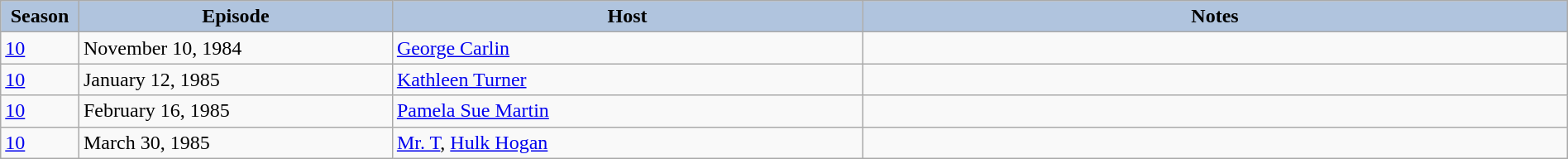<table class="wikitable" style="width:100%;">
<tr>
<th style="background:#B0C4DE;" width="5%">Season</th>
<th style="background:#B0C4DE;" width="20%">Episode</th>
<th style="background:#B0C4DE;" width="30%">Host</th>
<th style="background:#B0C4DE;" width="45%">Notes</th>
</tr>
<tr>
<td><a href='#'>10</a></td>
<td>November 10, 1984</td>
<td><a href='#'>George Carlin</a></td>
<td></td>
</tr>
<tr>
<td><a href='#'>10</a></td>
<td>January 12, 1985</td>
<td><a href='#'>Kathleen Turner</a></td>
<td></td>
</tr>
<tr>
<td><a href='#'>10</a></td>
<td>February 16, 1985</td>
<td><a href='#'>Pamela Sue Martin</a></td>
<td></td>
</tr>
<tr>
<td><a href='#'>10</a></td>
<td>March 30, 1985</td>
<td><a href='#'>Mr. T</a>, <a href='#'>Hulk Hogan</a></td>
<td></td>
</tr>
</table>
